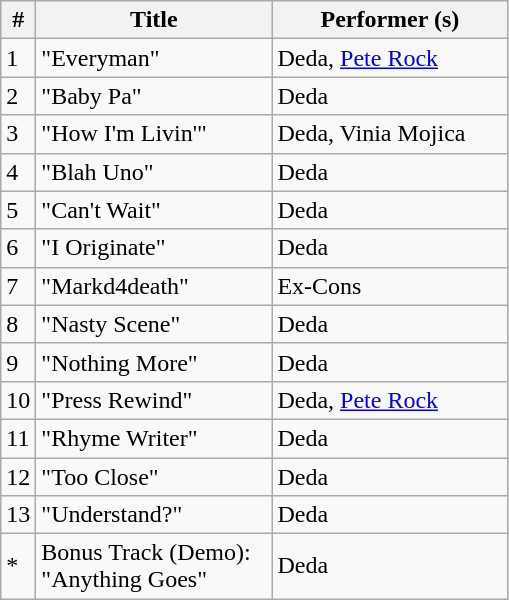<table class="wikitable">
<tr>
<th align="center">#</th>
<th align="center" width="150">Title</th>
<th align="center" width="150">Performer (s)</th>
</tr>
<tr>
<td>1</td>
<td>"Everyman"</td>
<td>Deda, <a href='#'>Pete Rock</a></td>
</tr>
<tr>
<td>2</td>
<td>"Baby Pa"</td>
<td>Deda</td>
</tr>
<tr>
<td>3</td>
<td>"How I'm Livin'"</td>
<td>Deda, Vinia Mojica</td>
</tr>
<tr>
<td>4</td>
<td>"Blah Uno"</td>
<td>Deda</td>
</tr>
<tr>
<td>5</td>
<td>"Can't Wait"</td>
<td>Deda</td>
</tr>
<tr>
<td>6</td>
<td>"I Originate"</td>
<td>Deda</td>
</tr>
<tr>
<td>7</td>
<td>"Markd4death"</td>
<td>Ex-Cons</td>
</tr>
<tr>
<td>8</td>
<td>"Nasty Scene"</td>
<td>Deda</td>
</tr>
<tr>
<td>9</td>
<td>"Nothing More"</td>
<td>Deda</td>
</tr>
<tr>
<td>10</td>
<td>"Press Rewind"</td>
<td>Deda, <a href='#'>Pete Rock</a></td>
</tr>
<tr>
<td>11</td>
<td>"Rhyme Writer"</td>
<td>Deda</td>
</tr>
<tr>
<td>12</td>
<td>"Too Close"</td>
<td>Deda</td>
</tr>
<tr>
<td>13</td>
<td>"Understand?"</td>
<td>Deda</td>
</tr>
<tr>
<td>*</td>
<td>Bonus Track (Demo): "Anything Goes"</td>
<td>Deda</td>
</tr>
</table>
